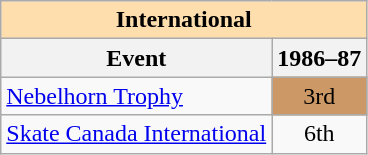<table class="wikitable" style="text-align:center">
<tr>
<th style="background-color: #ffdead; " colspan=2 align=center>International</th>
</tr>
<tr>
<th>Event</th>
<th>1986–87</th>
</tr>
<tr>
<td align=left><a href='#'>Nebelhorn Trophy</a></td>
<td bgcolor=cc9966>3rd</td>
</tr>
<tr>
<td align=left><a href='#'>Skate Canada International</a></td>
<td>6th</td>
</tr>
</table>
